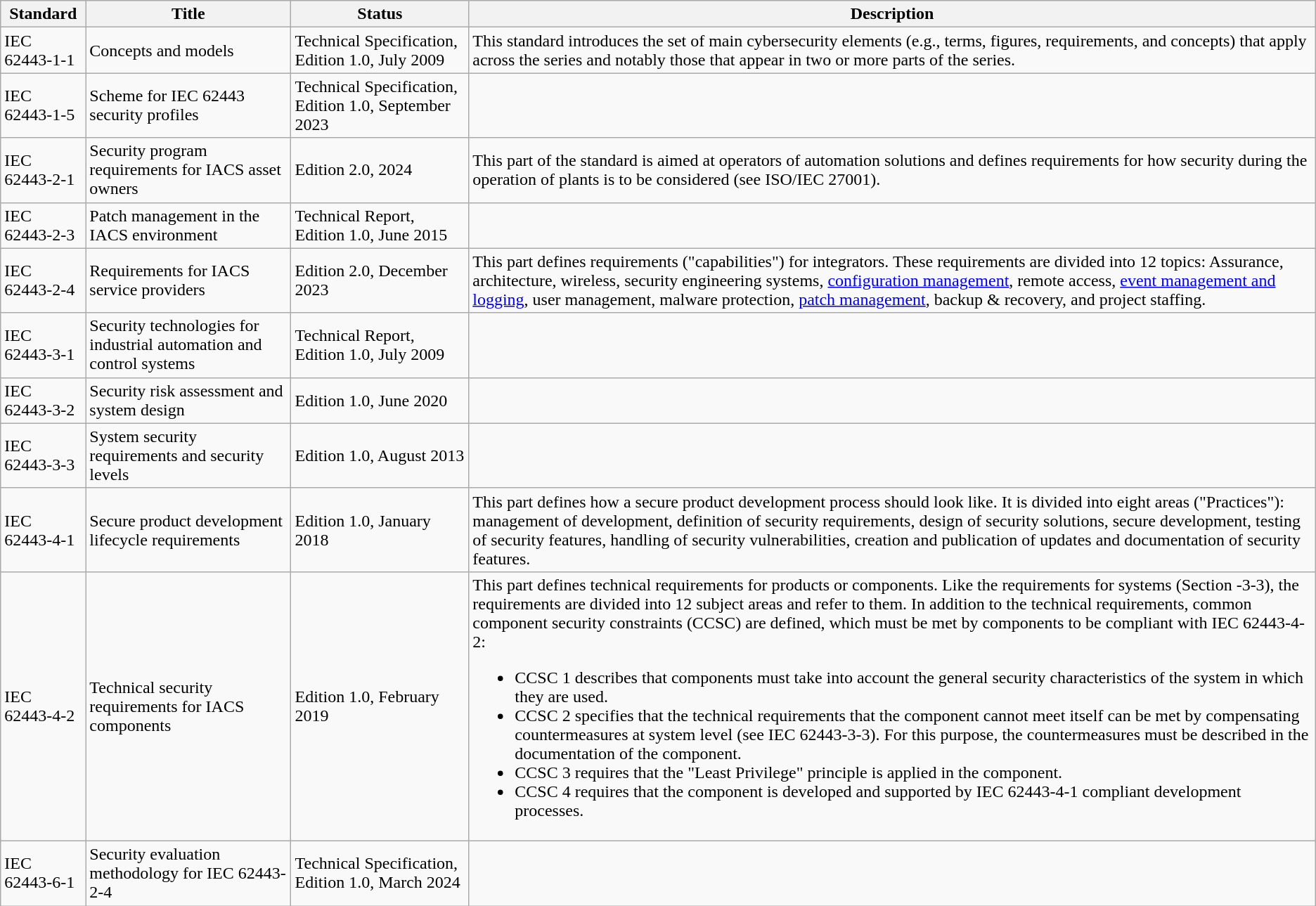<table class="wikitable">
<tr>
<th>Standard</th>
<th>Title</th>
<th>Status</th>
<th>Description</th>
</tr>
<tr>
<td>IEC 62443-1-1</td>
<td>Concepts and models</td>
<td>Technical Specification, Edition 1.0, July 2009</td>
<td>This standard introduces the set of main cybersecurity elements (e.g., terms, figures, requirements, and concepts) that apply across the series and notably those that appear in two or more parts of the series.</td>
</tr>
<tr>
<td>IEC 62443-1-5</td>
<td>Scheme for IEC 62443 security profiles</td>
<td>Technical Specification, Edition 1.0, September 2023</td>
<td></td>
</tr>
<tr>
<td>IEC 62443-2-1</td>
<td>Security program requirements for IACS asset owners</td>
<td>Edition 2.0, 2024</td>
<td>This part of the standard is aimed at operators of automation solutions and defines requirements for how security during the operation of plants is to be considered (see ISO/IEC 27001).</td>
</tr>
<tr>
<td>IEC 62443-2-3</td>
<td>Patch management in the IACS environment</td>
<td>Technical Report, Edition 1.0, June 2015</td>
<td></td>
</tr>
<tr>
<td>IEC 62443-2-4</td>
<td>Requirements for IACS service providers</td>
<td>Edition 2.0, December 2023</td>
<td>This part defines requirements ("capabilities") for integrators. These requirements are divided into 12 topics: Assurance, architecture, wireless, security engineering systems, <a href='#'>configuration management</a>, remote access, <a href='#'>event management and logging</a>, user management, malware protection, <a href='#'>patch management</a>, backup & recovery, and project staffing.</td>
</tr>
<tr>
<td>IEC 62443-3-1</td>
<td>Security technologies for industrial automation and control systems</td>
<td>Technical Report, Edition 1.0, July 2009</td>
<td></td>
</tr>
<tr>
<td>IEC 62443-3-2</td>
<td>Security risk assessment and system design</td>
<td>Edition 1.0, June 2020</td>
<td></td>
</tr>
<tr>
<td>IEC 62443-3-3</td>
<td>System security requirements and security levels</td>
<td>Edition 1.0, August 2013</td>
<td></td>
</tr>
<tr>
<td>IEC 62443-4-1</td>
<td>Secure product development lifecycle requirements</td>
<td>Edition 1.0, January 2018</td>
<td>This part defines how a secure product development process should look like. It is divided into eight areas ("Practices"): management of development, definition of security requirements, design of security solutions, secure development, testing of security features, handling of security vulnerabilities, creation and publication of updates and documentation of security features.</td>
</tr>
<tr>
<td>IEC 62443-4-2</td>
<td>Technical security requirements for IACS components</td>
<td>Edition 1.0, February 2019</td>
<td>This part defines technical requirements for products or components. Like the requirements for systems (Section -3-3), the requirements are divided into 12 subject areas and refer to them. In addition to the technical requirements, common component security constraints (CCSC) are defined, which must be met by components to be compliant with IEC 62443-4-2:<br><ul><li>CCSC 1 describes that components must take into account the general security characteristics of the system in which they are used.</li><li>CCSC 2 specifies that the technical requirements that the component cannot meet itself can be met by compensating countermeasures at system level (see IEC 62443-3-3). For this purpose, the countermeasures must be described in the documentation of the component.</li><li>CCSC 3 requires that the "Least Privilege" principle is applied in the component.</li><li>CCSC 4 requires that the component is developed and supported by IEC 62443-4-1 compliant development processes.</li></ul></td>
</tr>
<tr>
<td>IEC 62443-6-1</td>
<td>Security evaluation methodology for IEC 62443-2-4</td>
<td>Technical Specification, Edition 1.0, March 2024</td>
</tr>
</table>
